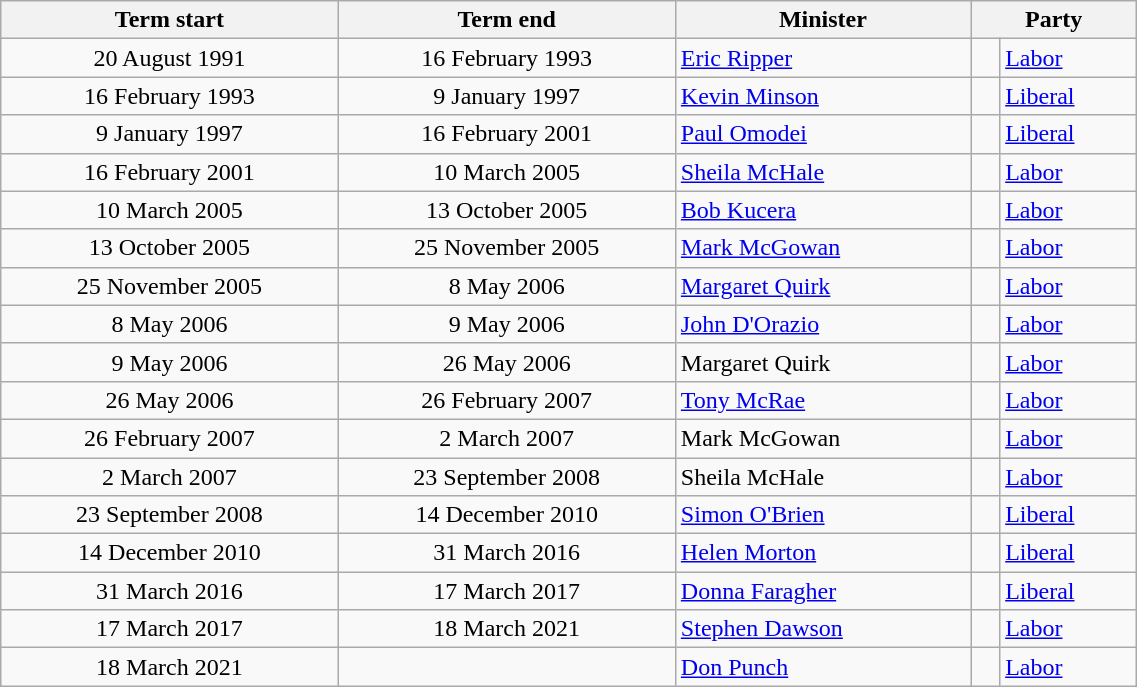<table class="wikitable" width="60%">
<tr>
<th>Term start</th>
<th>Term end</th>
<th>Minister</th>
<th colspan="2">Party</th>
</tr>
<tr>
<td align=center>20 August 1991</td>
<td align=center>16 February 1993</td>
<td><a href='#'>Eric Ripper</a></td>
<td> </td>
<td><a href='#'>Labor</a></td>
</tr>
<tr>
<td align=center>16 February 1993</td>
<td align=center>9 January 1997</td>
<td><a href='#'>Kevin Minson</a></td>
<td> </td>
<td><a href='#'>Liberal</a></td>
</tr>
<tr>
<td align=center>9 January 1997</td>
<td align=center>16 February 2001</td>
<td><a href='#'>Paul Omodei</a></td>
<td> </td>
<td><a href='#'>Liberal</a></td>
</tr>
<tr>
<td align=center>16 February 2001</td>
<td align=center>10 March 2005</td>
<td><a href='#'>Sheila McHale</a></td>
<td> </td>
<td><a href='#'>Labor</a></td>
</tr>
<tr>
<td align=center>10 March 2005</td>
<td align=center>13 October 2005</td>
<td><a href='#'>Bob Kucera</a></td>
<td> </td>
<td><a href='#'>Labor</a></td>
</tr>
<tr>
<td align=center>13 October 2005</td>
<td align=center>25 November 2005</td>
<td><a href='#'>Mark McGowan</a></td>
<td> </td>
<td><a href='#'>Labor</a></td>
</tr>
<tr>
<td align=center>25 November 2005</td>
<td align=center>8 May 2006</td>
<td><a href='#'>Margaret Quirk</a></td>
<td> </td>
<td><a href='#'>Labor</a></td>
</tr>
<tr>
<td align=center>8 May 2006</td>
<td align=center>9 May 2006</td>
<td><a href='#'>John D'Orazio</a></td>
<td> </td>
<td><a href='#'>Labor</a></td>
</tr>
<tr>
<td align=center>9 May 2006</td>
<td align=center>26 May 2006</td>
<td>Margaret Quirk </td>
<td> </td>
<td><a href='#'>Labor</a></td>
</tr>
<tr>
<td align=center>26 May 2006</td>
<td align=center>26 February 2007</td>
<td><a href='#'>Tony McRae</a></td>
<td> </td>
<td><a href='#'>Labor</a></td>
</tr>
<tr>
<td align=center>26 February 2007</td>
<td align=center>2 March 2007</td>
<td>Mark McGowan </td>
<td> </td>
<td><a href='#'>Labor</a></td>
</tr>
<tr>
<td align=center>2 March 2007</td>
<td align=center>23 September 2008</td>
<td>Sheila McHale </td>
<td> </td>
<td><a href='#'>Labor</a></td>
</tr>
<tr>
<td align=center>23 September 2008</td>
<td align=center>14 December 2010</td>
<td><a href='#'>Simon O'Brien</a></td>
<td> </td>
<td><a href='#'>Liberal</a></td>
</tr>
<tr>
<td align=center>14 December 2010</td>
<td align=center>31 March 2016</td>
<td><a href='#'>Helen Morton</a></td>
<td> </td>
<td><a href='#'>Liberal</a></td>
</tr>
<tr>
<td align=center>31 March 2016</td>
<td align=center>17 March 2017</td>
<td><a href='#'>Donna Faragher</a></td>
<td> </td>
<td><a href='#'>Liberal</a></td>
</tr>
<tr>
<td align=center>17 March 2017</td>
<td align=center>18 March 2021</td>
<td><a href='#'>Stephen Dawson</a></td>
<td> </td>
<td><a href='#'>Labor</a></td>
</tr>
<tr>
<td align=center>18 March 2021</td>
<td></td>
<td><a href='#'>Don Punch</a></td>
<td> </td>
<td><a href='#'>Labor</a></td>
</tr>
</table>
